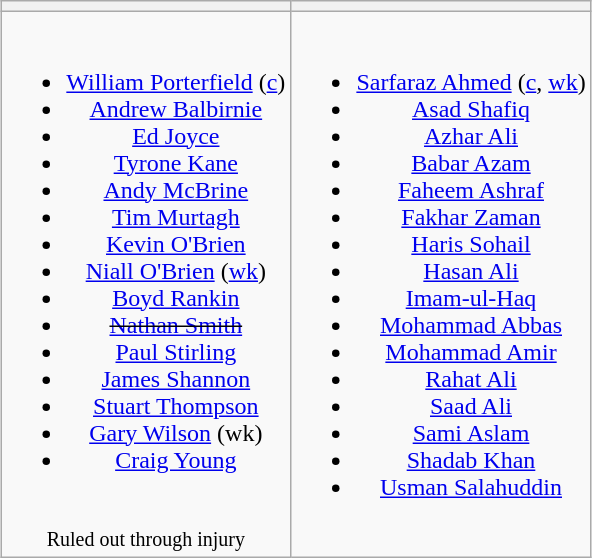<table class="wikitable" style="text-align:center; margin:auto">
<tr>
<th scope=col></th>
<th scope=col></th>
</tr>
<tr style="vertical-align:top">
<td><br><ul><li><a href='#'>William Porterfield</a> (<a href='#'>c</a>)</li><li><a href='#'>Andrew Balbirnie</a></li><li><a href='#'>Ed Joyce</a></li><li><a href='#'>Tyrone Kane</a></li><li><a href='#'>Andy McBrine</a></li><li><a href='#'>Tim Murtagh</a></li><li><a href='#'>Kevin O'Brien</a></li><li><a href='#'>Niall O'Brien</a> (<a href='#'>wk</a>)</li><li><a href='#'>Boyd Rankin</a></li><li><s><a href='#'>Nathan Smith</a></s> </li><li><a href='#'>Paul Stirling</a></li><li><a href='#'>James Shannon</a></li><li><a href='#'>Stuart Thompson</a></li><li><a href='#'>Gary Wilson</a> (wk)</li><li><a href='#'>Craig Young</a></li></ul><br>
<small> Ruled out through injury</small></td>
<td><br><ul><li><a href='#'>Sarfaraz Ahmed</a> (<a href='#'>c</a>, <a href='#'>wk</a>)</li><li><a href='#'>Asad Shafiq</a></li><li><a href='#'>Azhar Ali</a></li><li><a href='#'>Babar Azam</a></li><li><a href='#'>Faheem Ashraf</a></li><li><a href='#'>Fakhar Zaman</a></li><li><a href='#'>Haris Sohail</a></li><li><a href='#'>Hasan Ali</a></li><li><a href='#'>Imam-ul-Haq</a></li><li><a href='#'>Mohammad Abbas</a></li><li><a href='#'>Mohammad Amir</a></li><li><a href='#'>Rahat Ali</a></li><li><a href='#'>Saad Ali</a></li><li><a href='#'>Sami Aslam</a></li><li><a href='#'>Shadab Khan</a></li><li><a href='#'>Usman Salahuddin</a></li></ul></td>
</tr>
</table>
